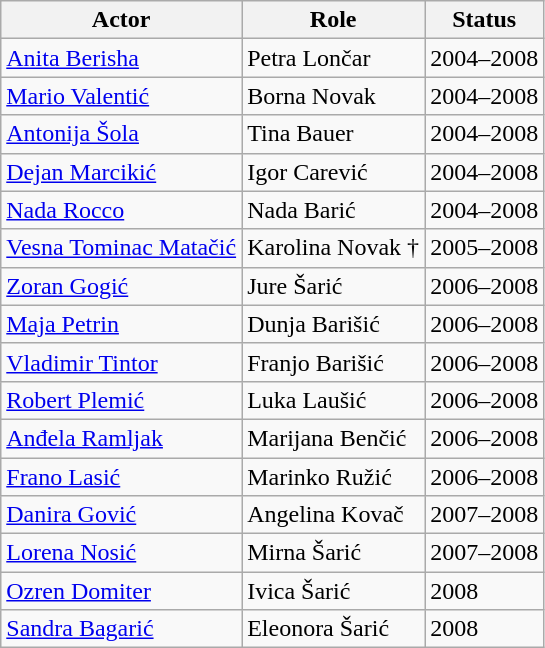<table class="wikitable">
<tr>
<th>Actor</th>
<th>Role</th>
<th>Status</th>
</tr>
<tr>
<td><a href='#'>Anita Berisha</a></td>
<td>Petra Lončar</td>
<td>2004–2008</td>
</tr>
<tr>
<td><a href='#'>Mario Valentić</a></td>
<td>Borna Novak</td>
<td>2004–2008</td>
</tr>
<tr>
<td><a href='#'>Antonija Šola</a></td>
<td>Tina Bauer</td>
<td>2004–2008</td>
</tr>
<tr>
<td><a href='#'>Dejan Marcikić</a></td>
<td>Igor Carević</td>
<td>2004–2008</td>
</tr>
<tr>
<td><a href='#'>Nada Rocco</a></td>
<td>Nada Barić</td>
<td>2004–2008</td>
</tr>
<tr>
<td><a href='#'>Vesna Tominac Matačić</a></td>
<td>Karolina Novak †</td>
<td>2005–2008</td>
</tr>
<tr>
<td><a href='#'>Zoran Gogić</a></td>
<td>Jure Šarić</td>
<td>2006–2008</td>
</tr>
<tr>
<td><a href='#'>Maja Petrin</a></td>
<td>Dunja Barišić</td>
<td>2006–2008</td>
</tr>
<tr>
<td><a href='#'>Vladimir Tintor</a></td>
<td>Franjo Barišić</td>
<td>2006–2008</td>
</tr>
<tr>
<td><a href='#'>Robert Plemić</a></td>
<td>Luka Laušić</td>
<td>2006–2008</td>
</tr>
<tr>
<td><a href='#'>Anđela Ramljak</a></td>
<td>Marijana Benčić</td>
<td>2006–2008</td>
</tr>
<tr>
<td><a href='#'>Frano Lasić</a></td>
<td>Marinko Ružić</td>
<td>2006–2008</td>
</tr>
<tr>
<td><a href='#'>Danira Gović</a></td>
<td>Angelina Kovač</td>
<td>2007–2008</td>
</tr>
<tr>
<td><a href='#'>Lorena Nosić</a></td>
<td>Mirna Šarić</td>
<td>2007–2008</td>
</tr>
<tr>
<td><a href='#'>Ozren Domiter</a></td>
<td>Ivica Šarić</td>
<td>2008</td>
</tr>
<tr>
<td><a href='#'>Sandra Bagarić</a></td>
<td>Eleonora Šarić</td>
<td>2008</td>
</tr>
</table>
